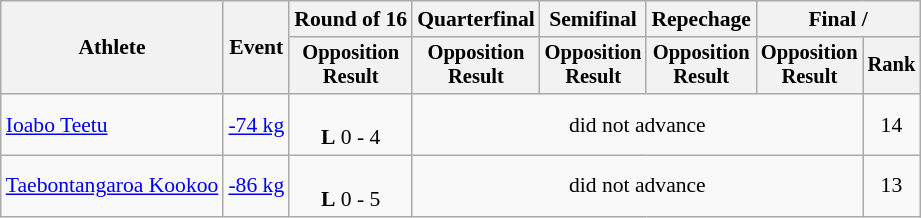<table class="wikitable" style="font-size:90%;">
<tr>
<th rowspan=2>Athlete</th>
<th rowspan=2>Event</th>
<th>Round of 16</th>
<th>Quarterfinal</th>
<th>Semifinal</th>
<th>Repechage</th>
<th colspan=2>Final / </th>
</tr>
<tr style="font-size: 95%">
<th>Opposition<br>Result</th>
<th>Opposition<br>Result</th>
<th>Opposition<br>Result</th>
<th>Opposition<br>Result</th>
<th>Opposition<br>Result</th>
<th>Rank</th>
</tr>
<tr align=center>
<td align=left><a href='#'>Ioabo Teetu</a></td>
<td align=left><a href='#'>-74 kg</a></td>
<td><br><strong>L</strong> 0 - 4</td>
<td colspan=4>did not advance</td>
<td>14</td>
</tr>
<tr align=center>
<td align=left><a href='#'>Taebontangaroa Kookoo</a></td>
<td align=left><a href='#'>-86 kg</a></td>
<td><br><strong>L</strong> 0 - 5</td>
<td colspan=4>did not advance</td>
<td>13</td>
</tr>
</table>
